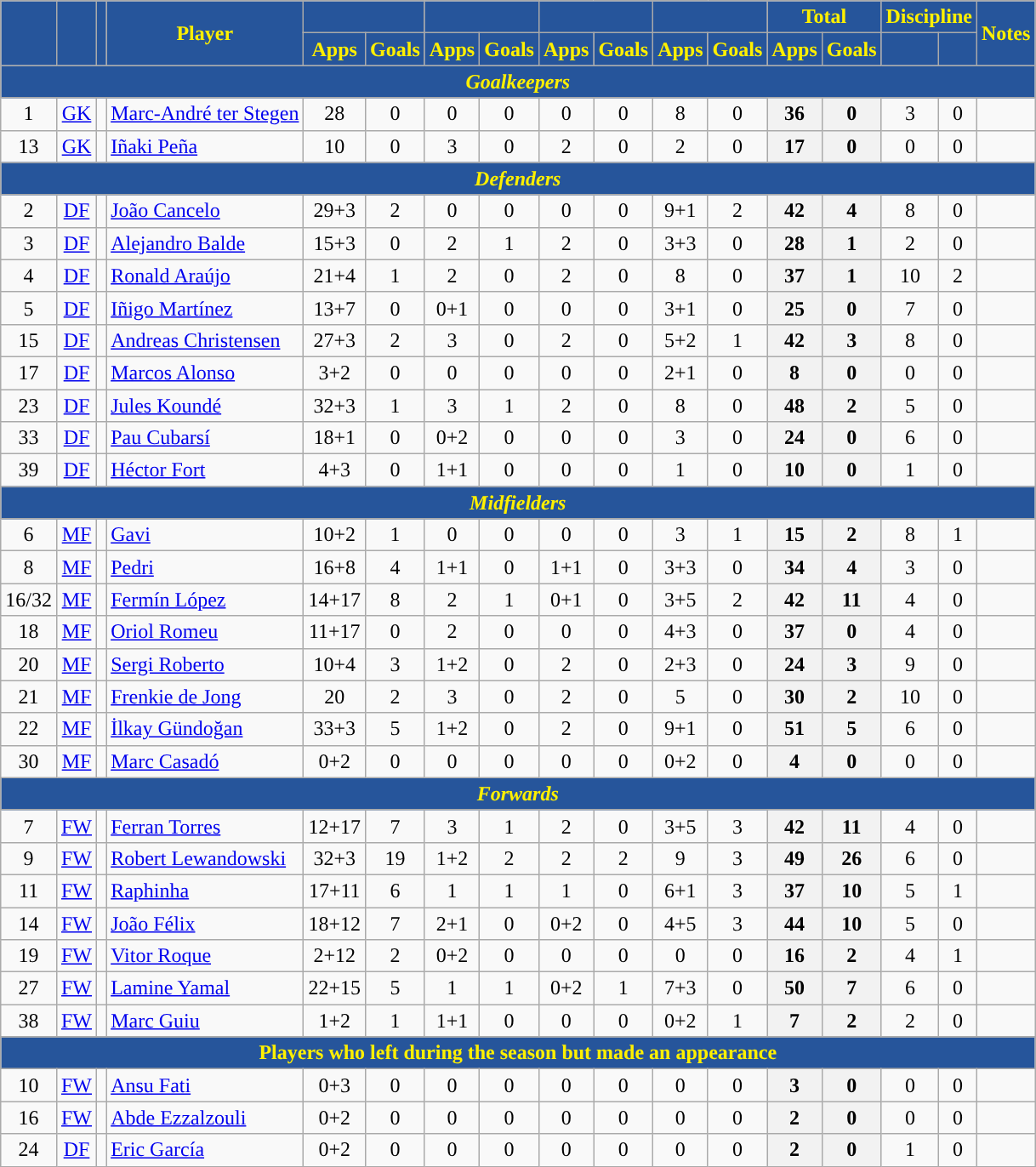<table class="wikitable" style="text-align:center">
<tr>
<th rowspan="2" style="background:#26559B;color:#FFF000;"></th>
<th rowspan="2" style="background:#26559B;color:#FFF000;"></th>
<th rowspan="2" style="background:#26559B;color:#FFF000;"></th>
<th rowspan="2" style="background:#26559B;color:#FFF000;">Player</th>
<th colspan="2" style="background:#26559B;color:#FFF000;"></th>
<th colspan="2" style="background:#26559B;color:#FFF000;"></th>
<th colspan="2" style="background:#26559B;color:#FFF000;"></th>
<th colspan="2" style="background:#26559B;color:#FFF000;"></th>
<th colspan="2" style="background:#26559B;color:#FFF000;">Total</th>
<th colspan="2" style="background:#26559B;color:#FFF000;">Discipline</th>
<th rowspan="2" style="background:#26559B;color:#FFF000;">Notes</th>
</tr>
<tr>
<th style="background:#26559B;color:#FFF000;">Apps</th>
<th style="background:#26559B;color:#FFF000;">Goals</th>
<th style="background:#26559B;color:#FFF000;">Apps</th>
<th style="background:#26559B;color:#FFF000;">Goals</th>
<th style="background:#26559B;color:#FFF000;">Apps</th>
<th style="background:#26559B;color:#FFF000;">Goals</th>
<th style="background:#26559B;color:#FFF000;">Apps</th>
<th style="background:#26559B;color:#FFF000;">Goals</th>
<th style="background:#26559B;color:#FFF000;">Apps</th>
<th style="background:#26559B;color:#FFF000;">Goals</th>
<th style="background:#26559B;color:#FFF000;"></th>
<th style="background:#26559B;color:#FFF000;"></th>
</tr>
<tr>
<th colspan="17" style="background:#26559B;color:#FFF000;"><em>Goalkeepers</em></th>
</tr>
<tr>
<td>1</td>
<td><a href='#'>GK</a></td>
<td></td>
<td style="text-align:left"><a href='#'>Marc-André ter Stegen</a></td>
<td>28</td>
<td>0</td>
<td>0</td>
<td>0</td>
<td>0</td>
<td>0</td>
<td>8</td>
<td>0</td>
<th>36</th>
<th>0</th>
<td>3</td>
<td>0</td>
<td></td>
</tr>
<tr>
<td>13</td>
<td><a href='#'>GK</a></td>
<td></td>
<td style="text-align:left"><a href='#'>Iñaki Peña</a></td>
<td>10</td>
<td>0</td>
<td>3</td>
<td>0</td>
<td>2</td>
<td>0</td>
<td>2</td>
<td>0</td>
<th>17</th>
<th>0</th>
<td>0</td>
<td>0</td>
<td></td>
</tr>
<tr>
<th colspan="17" style="background:#26559B;color:#FFF000;"><em>Defenders</em></th>
</tr>
<tr>
<td>2</td>
<td><a href='#'>DF</a></td>
<td></td>
<td style="text-align:left"><a href='#'>João Cancelo</a></td>
<td>29+3</td>
<td>2</td>
<td>0</td>
<td>0</td>
<td>0</td>
<td>0</td>
<td>9+1</td>
<td>2</td>
<th>42</th>
<th>4</th>
<td>8</td>
<td>0</td>
<td></td>
</tr>
<tr>
<td>3</td>
<td><a href='#'>DF</a></td>
<td></td>
<td style="text-align:left"><a href='#'>Alejandro Balde</a></td>
<td>15+3</td>
<td>0</td>
<td>2</td>
<td>1</td>
<td>2</td>
<td>0</td>
<td>3+3</td>
<td>0</td>
<th>28</th>
<th>1</th>
<td>2</td>
<td>0</td>
<td></td>
</tr>
<tr>
<td>4</td>
<td><a href='#'>DF</a></td>
<td></td>
<td style="text-align:left"><a href='#'>Ronald Araújo</a></td>
<td>21+4</td>
<td>1</td>
<td>2</td>
<td>0</td>
<td>2</td>
<td>0</td>
<td>8</td>
<td>0</td>
<th>37</th>
<th>1</th>
<td>10</td>
<td>2</td>
<td></td>
</tr>
<tr>
<td>5</td>
<td><a href='#'>DF</a></td>
<td></td>
<td style="text-align:left"><a href='#'>Iñigo Martínez</a></td>
<td>13+7</td>
<td>0</td>
<td>0+1</td>
<td>0</td>
<td>0</td>
<td>0</td>
<td>3+1</td>
<td>0</td>
<th>25</th>
<th>0</th>
<td>7</td>
<td>0</td>
<td></td>
</tr>
<tr>
<td>15</td>
<td><a href='#'>DF</a></td>
<td></td>
<td style="text-align:left"><a href='#'>Andreas Christensen</a></td>
<td>27+3</td>
<td>2</td>
<td>3</td>
<td>0</td>
<td>2</td>
<td>0</td>
<td>5+2</td>
<td>1</td>
<th>42</th>
<th>3</th>
<td>8</td>
<td>0</td>
<td></td>
</tr>
<tr>
<td>17</td>
<td><a href='#'>DF</a></td>
<td></td>
<td style="text-align:left"><a href='#'>Marcos Alonso</a></td>
<td>3+2</td>
<td>0</td>
<td>0</td>
<td>0</td>
<td>0</td>
<td>0</td>
<td>2+1</td>
<td>0</td>
<th>8</th>
<th>0</th>
<td>0</td>
<td>0</td>
<td></td>
</tr>
<tr>
<td>23</td>
<td><a href='#'>DF</a></td>
<td></td>
<td style="text-align:left"><a href='#'>Jules Koundé</a></td>
<td>32+3</td>
<td>1</td>
<td>3</td>
<td>1</td>
<td>2</td>
<td>0</td>
<td>8</td>
<td>0</td>
<th>48</th>
<th>2</th>
<td>5</td>
<td>0</td>
<td></td>
</tr>
<tr>
<td>33</td>
<td><a href='#'>DF</a></td>
<td></td>
<td style="text-align:left"><a href='#'>Pau Cubarsí</a></td>
<td>18+1</td>
<td>0</td>
<td>0+2</td>
<td>0</td>
<td>0</td>
<td>0</td>
<td>3</td>
<td>0</td>
<th>24</th>
<th>0</th>
<td>6</td>
<td>0</td>
<td></td>
</tr>
<tr>
<td>39</td>
<td><a href='#'>DF</a></td>
<td></td>
<td style="text-align:left"><a href='#'>Héctor Fort</a></td>
<td>4+3</td>
<td>0</td>
<td>1+1</td>
<td>0</td>
<td>0</td>
<td>0</td>
<td>1</td>
<td>0</td>
<th>10</th>
<th>0</th>
<td>1</td>
<td>0</td>
<td></td>
</tr>
<tr>
<th colspan="17" style="background:#26559B;color:#FFF000;"><em>Midfielders</em></th>
</tr>
<tr>
<td>6</td>
<td><a href='#'>MF</a></td>
<td></td>
<td style="text-align:left"><a href='#'>Gavi</a></td>
<td>10+2</td>
<td>1</td>
<td>0</td>
<td>0</td>
<td>0</td>
<td>0</td>
<td>3</td>
<td>1</td>
<th>15</th>
<th>2</th>
<td>8</td>
<td>1</td>
<td></td>
</tr>
<tr>
<td>8</td>
<td><a href='#'>MF</a></td>
<td></td>
<td style="text-align:left"><a href='#'>Pedri</a></td>
<td>16+8</td>
<td>4</td>
<td>1+1</td>
<td>0</td>
<td>1+1</td>
<td>0</td>
<td>3+3</td>
<td>0</td>
<th>34</th>
<th>4</th>
<td>3</td>
<td>0</td>
<td></td>
</tr>
<tr>
<td>16/32</td>
<td><a href='#'>MF</a></td>
<td></td>
<td style="text-align:left"><a href='#'>Fermín López</a></td>
<td>14+17</td>
<td>8</td>
<td>2</td>
<td>1</td>
<td>0+1</td>
<td>0</td>
<td>3+5</td>
<td>2</td>
<th>42</th>
<th>11</th>
<td>4</td>
<td>0</td>
<td></td>
</tr>
<tr>
<td>18</td>
<td><a href='#'>MF</a></td>
<td></td>
<td style="text-align:left"><a href='#'>Oriol Romeu</a></td>
<td>11+17</td>
<td>0</td>
<td>2</td>
<td>0</td>
<td>0</td>
<td>0</td>
<td>4+3</td>
<td>0</td>
<th>37</th>
<th>0</th>
<td>4</td>
<td>0</td>
<td></td>
</tr>
<tr>
<td>20</td>
<td><a href='#'>MF</a></td>
<td></td>
<td style="text-align:left"><a href='#'>Sergi Roberto</a></td>
<td>10+4</td>
<td>3</td>
<td>1+2</td>
<td>0</td>
<td>2</td>
<td>0</td>
<td>2+3</td>
<td>0</td>
<th>24</th>
<th>3</th>
<td>9</td>
<td>0</td>
<td></td>
</tr>
<tr>
<td>21</td>
<td><a href='#'>MF</a></td>
<td></td>
<td style="text-align:left"><a href='#'>Frenkie de Jong</a></td>
<td>20</td>
<td>2</td>
<td>3</td>
<td>0</td>
<td>2</td>
<td>0</td>
<td>5</td>
<td>0</td>
<th>30</th>
<th>2</th>
<td>10</td>
<td>0</td>
<td></td>
</tr>
<tr>
<td>22</td>
<td><a href='#'>MF</a></td>
<td></td>
<td style="text-align:left"><a href='#'>İlkay Gündoğan</a></td>
<td>33+3</td>
<td>5</td>
<td>1+2</td>
<td>0</td>
<td>2</td>
<td>0</td>
<td>9+1</td>
<td>0</td>
<th>51</th>
<th>5</th>
<td>6</td>
<td>0</td>
<td></td>
</tr>
<tr>
<td>30</td>
<td><a href='#'>MF</a></td>
<td></td>
<td style="text-align:left"><a href='#'>Marc Casadó</a></td>
<td>0+2</td>
<td>0</td>
<td>0</td>
<td>0</td>
<td>0</td>
<td>0</td>
<td>0+2</td>
<td>0</td>
<th>4</th>
<th>0</th>
<td>0</td>
<td>0</td>
<td></td>
</tr>
<tr>
<th colspan="17" style="background:#26559B;color:#FFF000;"><em>Forwards</em></th>
</tr>
<tr>
<td>7</td>
<td><a href='#'>FW</a></td>
<td></td>
<td style="text-align:left"><a href='#'>Ferran Torres</a></td>
<td>12+17</td>
<td>7</td>
<td>3</td>
<td>1</td>
<td>2</td>
<td>0</td>
<td>3+5</td>
<td>3</td>
<th>42</th>
<th>11</th>
<td>4</td>
<td>0</td>
<td></td>
</tr>
<tr>
<td>9</td>
<td><a href='#'>FW</a></td>
<td></td>
<td style="text-align:left"><a href='#'>Robert Lewandowski</a></td>
<td>32+3</td>
<td>19</td>
<td>1+2</td>
<td>2</td>
<td>2</td>
<td>2</td>
<td>9</td>
<td>3</td>
<th>49</th>
<th>26</th>
<td>6</td>
<td>0</td>
<td></td>
</tr>
<tr>
<td>11</td>
<td><a href='#'>FW</a></td>
<td></td>
<td style="text-align:left"><a href='#'>Raphinha</a></td>
<td>17+11</td>
<td>6</td>
<td>1</td>
<td>1</td>
<td>1</td>
<td>0</td>
<td>6+1</td>
<td>3</td>
<th>37</th>
<th>10</th>
<td>5</td>
<td>1</td>
<td></td>
</tr>
<tr>
<td>14</td>
<td><a href='#'>FW</a></td>
<td></td>
<td style="text-align:left"><a href='#'>João Félix</a></td>
<td>18+12</td>
<td>7</td>
<td>2+1</td>
<td>0</td>
<td>0+2</td>
<td>0</td>
<td>4+5</td>
<td>3</td>
<th>44</th>
<th>10</th>
<td>5</td>
<td>0</td>
<td></td>
</tr>
<tr>
<td>19</td>
<td><a href='#'>FW</a></td>
<td></td>
<td style="text-align:left"><a href='#'>Vitor Roque</a></td>
<td>2+12</td>
<td>2</td>
<td>0+2</td>
<td>0</td>
<td>0</td>
<td>0</td>
<td>0</td>
<td>0</td>
<th>16</th>
<th>2</th>
<td>4</td>
<td>1</td>
<td></td>
</tr>
<tr>
<td>27</td>
<td><a href='#'>FW</a></td>
<td></td>
<td style="text-align:left"><a href='#'>Lamine Yamal</a></td>
<td>22+15</td>
<td>5</td>
<td>1</td>
<td>1</td>
<td>0+2</td>
<td>1</td>
<td>7+3</td>
<td>0</td>
<th>50</th>
<th>7</th>
<td>6</td>
<td>0</td>
<td></td>
</tr>
<tr>
<td>38</td>
<td><a href='#'>FW</a></td>
<td></td>
<td style="text-align:left"><a href='#'>Marc Guiu</a></td>
<td>1+2</td>
<td>1</td>
<td>1+1</td>
<td>0</td>
<td>0</td>
<td>0</td>
<td>0+2</td>
<td>1</td>
<th>7</th>
<th>2</th>
<td>2</td>
<td>0</td>
<td></td>
</tr>
<tr>
</tr>
<tr>
<th colspan=17 style="background:#26559B;color:#FFF000;">Players who left during the season but made an appearance</th>
</tr>
<tr>
<td>10</td>
<td><a href='#'>FW</a></td>
<td></td>
<td style="text-align:left"><a href='#'>Ansu Fati</a></td>
<td>0+3</td>
<td>0</td>
<td>0</td>
<td>0</td>
<td>0</td>
<td>0</td>
<td>0</td>
<td>0</td>
<th>3</th>
<th>0</th>
<td>0</td>
<td>0</td>
<td></td>
</tr>
<tr>
<td>16</td>
<td><a href='#'>FW</a></td>
<td></td>
<td style="text-align:left"><a href='#'>Abde Ezzalzouli</a></td>
<td>0+2</td>
<td>0</td>
<td>0</td>
<td>0</td>
<td>0</td>
<td>0</td>
<td>0</td>
<td>0</td>
<th>2</th>
<th>0</th>
<td>0</td>
<td>0</td>
<td></td>
</tr>
<tr>
<td>24</td>
<td><a href='#'>DF</a></td>
<td></td>
<td style="text-align:left"><a href='#'>Eric García</a></td>
<td>0+2</td>
<td>0</td>
<td>0</td>
<td>0</td>
<td>0</td>
<td>0</td>
<td>0</td>
<td>0</td>
<th>2</th>
<th>0</th>
<td>1</td>
<td>0</td>
<td></td>
</tr>
</table>
